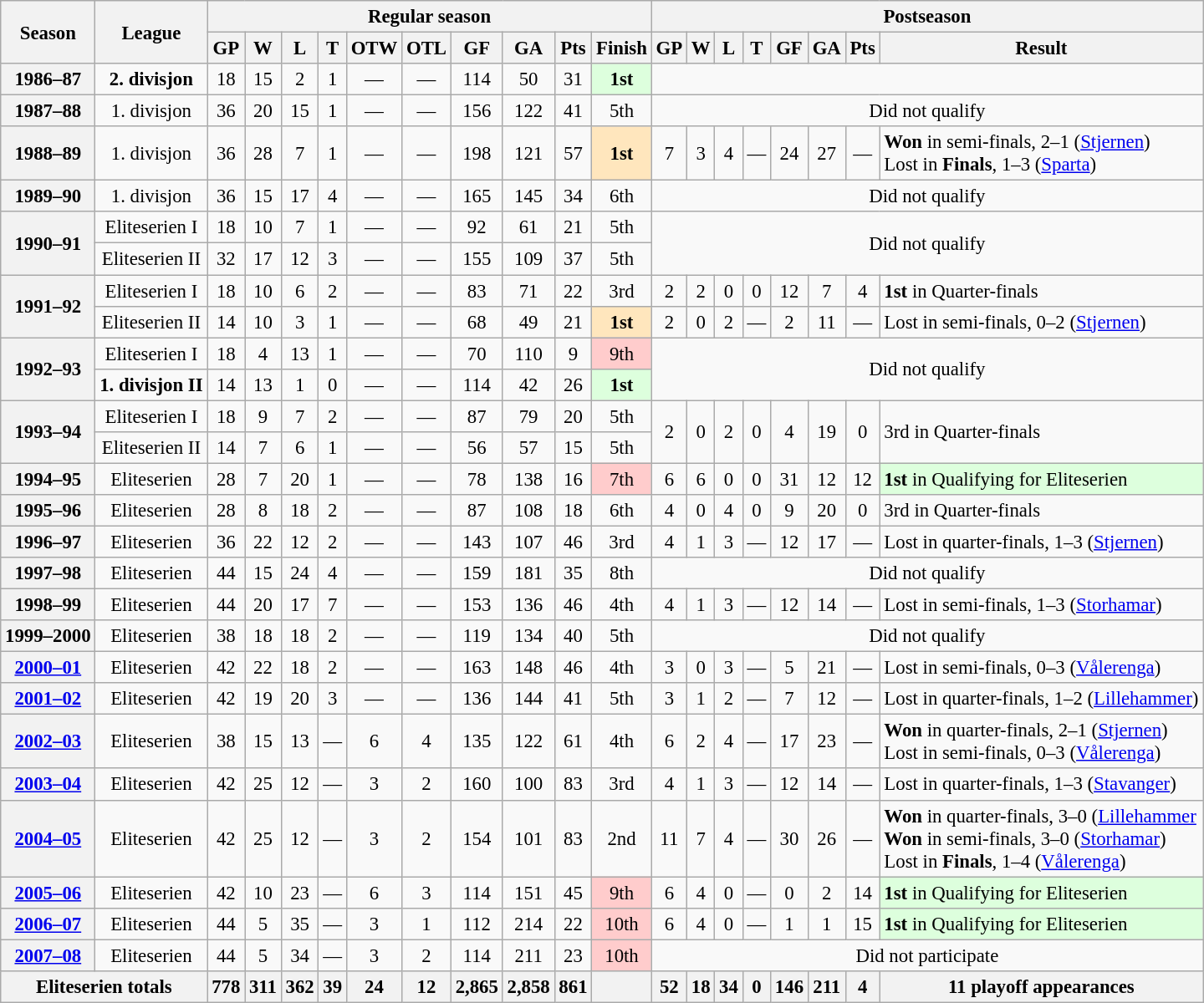<table class="wikitable" style="text-align: center; font-size: 95%">
<tr>
<th rowspan="2">Season</th>
<th rowspan="2">League</th>
<th colspan="10">Regular season</th>
<th colspan="9">Postseason</th>
</tr>
<tr>
<th>GP</th>
<th>W</th>
<th>L</th>
<th>T</th>
<th>OTW</th>
<th>OTL</th>
<th>GF</th>
<th>GA</th>
<th>Pts</th>
<th>Finish</th>
<th>GP</th>
<th>W</th>
<th>L</th>
<th>T</th>
<th>GF</th>
<th>GA</th>
<th>Pts</th>
<th>Result</th>
</tr>
<tr>
<th>1986–87</th>
<td><strong>2. divisjon</strong></td>
<td>18</td>
<td>15</td>
<td>2</td>
<td>1</td>
<td>—</td>
<td>—</td>
<td>114</td>
<td>50</td>
<td>31</td>
<td bgcolor="#ddffdd"><strong>1st</strong></td>
<td colspan="8"></td>
</tr>
<tr>
<th>1987–88</th>
<td>1. divisjon</td>
<td>36</td>
<td>20</td>
<td>15</td>
<td>1</td>
<td>—</td>
<td>—</td>
<td>156</td>
<td>122</td>
<td>41</td>
<td>5th</td>
<td colspan="8">Did not qualify</td>
</tr>
<tr>
<th>1988–89</th>
<td>1. divisjon</td>
<td>36</td>
<td>28</td>
<td>7</td>
<td>1</td>
<td>—</td>
<td>—</td>
<td>198</td>
<td>121</td>
<td>57</td>
<td bgcolor="#FFE6BD"><strong>1st</strong></td>
<td>7</td>
<td>3</td>
<td>4</td>
<td>—</td>
<td>24</td>
<td>27</td>
<td>—</td>
<td align="left"><strong>Won</strong> in semi-finals, 2–1 (<a href='#'>Stjernen</a>)<br>Lost in <strong>Finals</strong>, 1–3 (<a href='#'>Sparta</a>)</td>
</tr>
<tr>
<th>1989–90</th>
<td>1. divisjon</td>
<td>36</td>
<td>15</td>
<td>17</td>
<td>4</td>
<td>—</td>
<td>—</td>
<td>165</td>
<td>145</td>
<td>34</td>
<td>6th</td>
<td colspan="8">Did not qualify</td>
</tr>
<tr>
<th rowspan="2">1990–91</th>
<td>Eliteserien I</td>
<td>18</td>
<td>10</td>
<td>7</td>
<td>1</td>
<td>—</td>
<td>—</td>
<td>92</td>
<td>61</td>
<td>21</td>
<td>5th</td>
<td rowspan="2" colspan="8">Did not qualify</td>
</tr>
<tr>
<td>Eliteserien II</td>
<td>32</td>
<td>17</td>
<td>12</td>
<td>3</td>
<td>—</td>
<td>—</td>
<td>155</td>
<td>109</td>
<td>37</td>
<td>5th</td>
</tr>
<tr>
<th rowspan="2">1991–92</th>
<td>Eliteserien I</td>
<td>18</td>
<td>10</td>
<td>6</td>
<td>2</td>
<td>—</td>
<td>—</td>
<td>83</td>
<td>71</td>
<td>22</td>
<td>3rd</td>
<td>2</td>
<td>2</td>
<td>0</td>
<td>0</td>
<td>12</td>
<td>7</td>
<td>4</td>
<td align="left"><strong>1st</strong> in Quarter-finals</td>
</tr>
<tr>
<td>Eliteserien II</td>
<td>14</td>
<td>10</td>
<td>3</td>
<td>1</td>
<td>—</td>
<td>—</td>
<td>68</td>
<td>49</td>
<td>21</td>
<td bgcolor="#FFE6BD"><strong>1st</strong></td>
<td>2</td>
<td>0</td>
<td>2</td>
<td>—</td>
<td>2</td>
<td>11</td>
<td>—</td>
<td align="left">Lost in semi-finals, 0–2 (<a href='#'>Stjernen</a>)</td>
</tr>
<tr>
<th rowspan="2">1992–93</th>
<td>Eliteserien I</td>
<td>18</td>
<td>4</td>
<td>13</td>
<td>1</td>
<td>—</td>
<td>—</td>
<td>70</td>
<td>110</td>
<td>9</td>
<td bgcolor="#FFCCCC">9th</td>
<td rowspan="2" colspan="8">Did not qualify</td>
</tr>
<tr>
<td><strong>1. divisjon II</strong></td>
<td>14</td>
<td>13</td>
<td>1</td>
<td>0</td>
<td>—</td>
<td>—</td>
<td>114</td>
<td>42</td>
<td>26</td>
<td bgcolor="#ddffdd"><strong>1st</strong></td>
</tr>
<tr>
<th rowspan="2">1993–94</th>
<td>Eliteserien I</td>
<td>18</td>
<td>9</td>
<td>7</td>
<td>2</td>
<td>—</td>
<td>—</td>
<td>87</td>
<td>79</td>
<td>20</td>
<td>5th</td>
<td rowspan="2">2</td>
<td rowspan="2">0</td>
<td rowspan="2">2</td>
<td rowspan="2">0</td>
<td rowspan="2">4</td>
<td rowspan="2">19</td>
<td rowspan="2">0</td>
<td rowspan="2" align="left">3rd in Quarter-finals</td>
</tr>
<tr>
<td>Eliteserien II</td>
<td>14</td>
<td>7</td>
<td>6</td>
<td>1</td>
<td>—</td>
<td>—</td>
<td>56</td>
<td>57</td>
<td>15</td>
<td>5th</td>
</tr>
<tr>
<th>1994–95</th>
<td>Eliteserien</td>
<td>28</td>
<td>7</td>
<td>20</td>
<td>1</td>
<td>—</td>
<td>—</td>
<td>78</td>
<td>138</td>
<td>16</td>
<td bgcolor="#FFCCCC">7th</td>
<td>6</td>
<td>6</td>
<td>0</td>
<td>0</td>
<td>31</td>
<td>12</td>
<td>12</td>
<td align="left" bgcolor="#ddffdd"><strong>1st</strong> in Qualifying for Eliteserien</td>
</tr>
<tr>
<th>1995–96</th>
<td>Eliteserien</td>
<td>28</td>
<td>8</td>
<td>18</td>
<td>2</td>
<td>—</td>
<td>—</td>
<td>87</td>
<td>108</td>
<td>18</td>
<td>6th</td>
<td>4</td>
<td>0</td>
<td>4</td>
<td>0</td>
<td>9</td>
<td>20</td>
<td>0</td>
<td align="left">3rd in Quarter-finals</td>
</tr>
<tr>
<th>1996–97</th>
<td>Eliteserien</td>
<td>36</td>
<td>22</td>
<td>12</td>
<td>2</td>
<td>—</td>
<td>—</td>
<td>143</td>
<td>107</td>
<td>46</td>
<td>3rd</td>
<td>4</td>
<td>1</td>
<td>3</td>
<td>—</td>
<td>12</td>
<td>17</td>
<td>—</td>
<td align="left">Lost in quarter-finals, 1–3 (<a href='#'>Stjernen</a>)</td>
</tr>
<tr>
<th>1997–98</th>
<td>Eliteserien</td>
<td>44</td>
<td>15</td>
<td>24</td>
<td>4</td>
<td>—</td>
<td>—</td>
<td>159</td>
<td>181</td>
<td>35</td>
<td>8th</td>
<td colspan="8">Did not qualify</td>
</tr>
<tr>
<th>1998–99</th>
<td>Eliteserien</td>
<td>44</td>
<td>20</td>
<td>17</td>
<td>7</td>
<td>—</td>
<td>—</td>
<td>153</td>
<td>136</td>
<td>46</td>
<td>4th</td>
<td>4</td>
<td>1</td>
<td>3</td>
<td>—</td>
<td>12</td>
<td>14</td>
<td>—</td>
<td align="left">Lost in semi-finals, 1–3 (<a href='#'>Storhamar</a>)</td>
</tr>
<tr>
<th>1999–2000</th>
<td>Eliteserien</td>
<td>38</td>
<td>18</td>
<td>18</td>
<td>2</td>
<td>—</td>
<td>—</td>
<td>119</td>
<td>134</td>
<td>40</td>
<td>5th</td>
<td colspan="8">Did not qualify</td>
</tr>
<tr>
<th><a href='#'>2000–01</a></th>
<td>Eliteserien</td>
<td>42</td>
<td>22</td>
<td>18</td>
<td>2</td>
<td>—</td>
<td>—</td>
<td>163</td>
<td>148</td>
<td>46</td>
<td>4th</td>
<td>3</td>
<td>0</td>
<td>3</td>
<td>—</td>
<td>5</td>
<td>21</td>
<td>—</td>
<td align="left">Lost in semi-finals, 0–3 (<a href='#'>Vålerenga</a>)</td>
</tr>
<tr>
<th><a href='#'>2001–02</a></th>
<td>Eliteserien</td>
<td>42</td>
<td>19</td>
<td>20</td>
<td>3</td>
<td>—</td>
<td>—</td>
<td>136</td>
<td>144</td>
<td>41</td>
<td>5th</td>
<td>3</td>
<td>1</td>
<td>2</td>
<td>—</td>
<td>7</td>
<td>12</td>
<td>—</td>
<td align="left">Lost in quarter-finals, 1–2 (<a href='#'>Lillehammer</a>)</td>
</tr>
<tr>
<th><a href='#'>2002–03</a></th>
<td>Eliteserien</td>
<td>38</td>
<td>15</td>
<td>13</td>
<td>—</td>
<td>6</td>
<td>4</td>
<td>135</td>
<td>122</td>
<td>61</td>
<td>4th</td>
<td>6</td>
<td>2</td>
<td>4</td>
<td>—</td>
<td>17</td>
<td>23</td>
<td>—</td>
<td align="left"><strong>Won</strong> in quarter-finals, 2–1 (<a href='#'>Stjernen</a>)<br>Lost in semi-finals, 0–3 (<a href='#'>Vålerenga</a>)</td>
</tr>
<tr>
<th><a href='#'>2003–04</a></th>
<td>Eliteserien</td>
<td>42</td>
<td>25</td>
<td>12</td>
<td>—</td>
<td>3</td>
<td>2</td>
<td>160</td>
<td>100</td>
<td>83</td>
<td>3rd</td>
<td>4</td>
<td>1</td>
<td>3</td>
<td>—</td>
<td>12</td>
<td>14</td>
<td>—</td>
<td align="left">Lost in quarter-finals, 1–3 (<a href='#'>Stavanger</a>)</td>
</tr>
<tr>
<th><a href='#'>2004–05</a></th>
<td>Eliteserien</td>
<td>42</td>
<td>25</td>
<td>12</td>
<td>—</td>
<td>3</td>
<td>2</td>
<td>154</td>
<td>101</td>
<td>83</td>
<td>2nd</td>
<td>11</td>
<td>7</td>
<td>4</td>
<td>—</td>
<td>30</td>
<td>26</td>
<td>—</td>
<td align="left"><strong>Won</strong> in quarter-finals, 3–0 (<a href='#'>Lillehammer</a><br><strong>Won</strong> in semi-finals, 3–0 (<a href='#'>Storhamar</a>)<br>Lost in <strong>Finals</strong>, 1–4 (<a href='#'>Vålerenga</a>)</td>
</tr>
<tr>
<th><a href='#'>2005–06</a></th>
<td>Eliteserien</td>
<td>42</td>
<td>10</td>
<td>23</td>
<td>—</td>
<td>6</td>
<td>3</td>
<td>114</td>
<td>151</td>
<td>45</td>
<td bgcolor="#FFCCCC">9th</td>
<td>6</td>
<td>4</td>
<td>0</td>
<td>—</td>
<td>0</td>
<td>2</td>
<td>14</td>
<td align="left" bgcolor="#ddffdd"><strong>1st</strong> in Qualifying for Eliteserien</td>
</tr>
<tr>
<th><a href='#'>2006–07</a></th>
<td>Eliteserien</td>
<td>44</td>
<td>5</td>
<td>35</td>
<td>—</td>
<td>3</td>
<td>1</td>
<td>112</td>
<td>214</td>
<td>22</td>
<td bgcolor="#FFCCCC">10th</td>
<td>6</td>
<td>4</td>
<td>0</td>
<td>—</td>
<td>1</td>
<td>1</td>
<td>15</td>
<td align="left" bgcolor="#ddffdd"><strong>1st</strong> in Qualifying for Eliteserien</td>
</tr>
<tr>
<th><a href='#'>2007–08</a></th>
<td>Eliteserien</td>
<td>44</td>
<td>5</td>
<td>34</td>
<td>—</td>
<td>3</td>
<td>2</td>
<td>114</td>
<td>211</td>
<td>23</td>
<td bgcolor="#FFCCCC">10th</td>
<td colspan="8">Did not participate</td>
</tr>
<tr>
<th colspan="2">Eliteserien totals</th>
<th>778</th>
<th>311</th>
<th>362</th>
<th>39</th>
<th>24</th>
<th>12</th>
<th>2,865</th>
<th>2,858</th>
<th>861</th>
<th></th>
<th>52</th>
<th>18</th>
<th>34</th>
<th>0</th>
<th>146</th>
<th>211</th>
<th>4</th>
<th>11 playoff appearances</th>
</tr>
</table>
